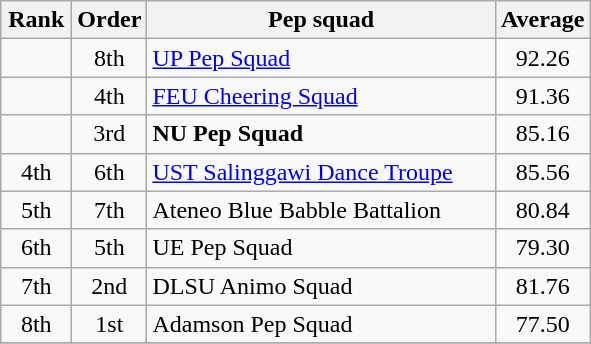<table class=wikitable style="text-align:center;">
<tr>
<th width=40px>Rank</th>
<th width=40px>Order</th>
<th width=225px>Pep squad</th>
<th>Average</th>
</tr>
<tr>
<td></td>
<td>8th</td>
<td align=left> <a href='#'>UP Pep Squad</a></td>
<td>92.26</td>
</tr>
<tr>
<td></td>
<td>4th</td>
<td align=left> <a href='#'>FEU Cheering Squad</a></td>
<td>91.36</td>
</tr>
<tr>
<td></td>
<td>3rd</td>
<td align=left> <strong>NU Pep Squad</strong></td>
<td>85.16</td>
</tr>
<tr>
<td>4th</td>
<td>6th</td>
<td align=left> <a href='#'>UST Salinggawi Dance Troupe</a></td>
<td>85.56</td>
</tr>
<tr>
<td>5th</td>
<td>7th</td>
<td align=left> Ateneo Blue Babble Battalion</td>
<td>80.84</td>
</tr>
<tr>
<td>6th</td>
<td>5th</td>
<td align=left> UE Pep Squad</td>
<td>79.30</td>
</tr>
<tr>
<td>7th</td>
<td>2nd</td>
<td align=left> DLSU Animo Squad</td>
<td>81.76</td>
</tr>
<tr>
<td>8th</td>
<td>1st</td>
<td align=left> Adamson Pep Squad</td>
<td>77.50</td>
</tr>
<tr>
</tr>
</table>
